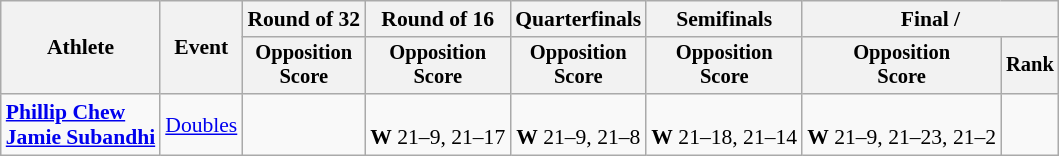<table class=wikitable style="font-size:90%">
<tr>
<th rowspan=2>Athlete</th>
<th rowspan=2>Event</th>
<th>Round of 32</th>
<th>Round of 16</th>
<th>Quarterfinals</th>
<th>Semifinals</th>
<th colspan=2>Final / </th>
</tr>
<tr style="font-size:95%">
<th>Opposition<br>Score</th>
<th>Opposition<br>Score</th>
<th>Opposition<br>Score</th>
<th>Opposition<br>Score</th>
<th>Opposition<br>Score</th>
<th>Rank</th>
</tr>
<tr align=center>
<td align=left><strong><a href='#'>Phillip Chew</a><br><a href='#'>Jamie Subandhi</a></strong></td>
<td align=left><a href='#'>Doubles</a></td>
<td></td>
<td><br><strong>W</strong> 21–9, 21–17</td>
<td><br><strong>W</strong> 21–9, 21–8</td>
<td><br><strong>W</strong> 21–18, 21–14</td>
<td><br><strong>W</strong> 21–9, 21–23, 21–2</td>
<td></td>
</tr>
</table>
